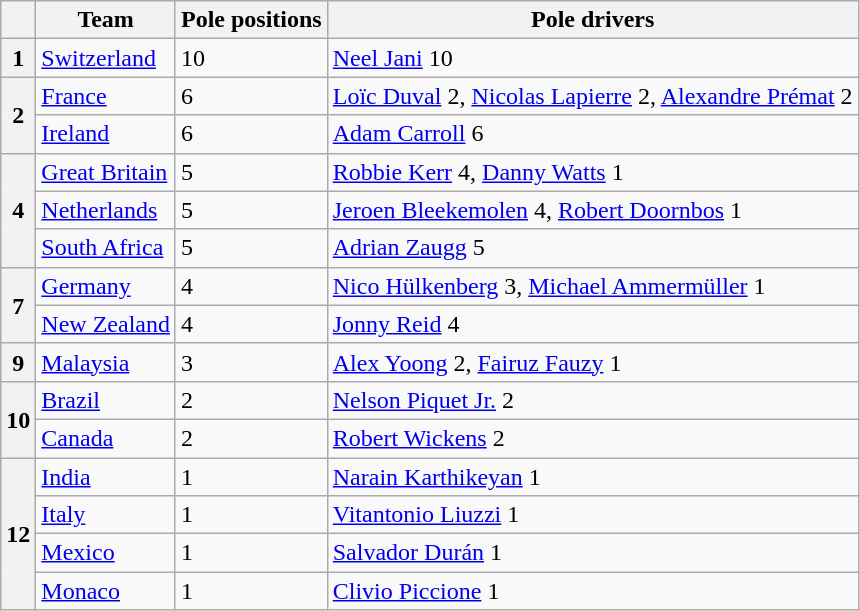<table class="wikitable">
<tr>
<th></th>
<th>Team</th>
<th>Pole positions</th>
<th>Pole drivers</th>
</tr>
<tr>
<th>1</th>
<td> <a href='#'>Switzerland</a></td>
<td>10</td>
<td><a href='#'>Neel Jani</a> 10</td>
</tr>
<tr>
<th rowspan=2>2</th>
<td> <a href='#'>France</a></td>
<td>6</td>
<td><a href='#'>Loïc Duval</a> 2, <a href='#'>Nicolas Lapierre</a> 2, <a href='#'>Alexandre Prémat</a> 2</td>
</tr>
<tr>
<td> <a href='#'>Ireland</a></td>
<td>6</td>
<td><a href='#'>Adam Carroll</a> 6</td>
</tr>
<tr>
<th rowspan=3>4</th>
<td> <a href='#'>Great Britain</a></td>
<td>5</td>
<td><a href='#'>Robbie Kerr</a> 4, <a href='#'>Danny Watts</a> 1</td>
</tr>
<tr>
<td> <a href='#'>Netherlands</a></td>
<td>5</td>
<td><a href='#'>Jeroen Bleekemolen</a> 4, <a href='#'>Robert Doornbos</a> 1</td>
</tr>
<tr>
<td> <a href='#'>South Africa</a></td>
<td>5</td>
<td><a href='#'>Adrian Zaugg</a> 5</td>
</tr>
<tr>
<th rowspan=2>7</th>
<td> <a href='#'>Germany</a></td>
<td>4</td>
<td><a href='#'>Nico Hülkenberg</a> 3, <a href='#'>Michael Ammermüller</a> 1</td>
</tr>
<tr>
<td> <a href='#'>New Zealand</a></td>
<td>4</td>
<td><a href='#'>Jonny Reid</a> 4</td>
</tr>
<tr>
<th>9</th>
<td> <a href='#'>Malaysia</a></td>
<td>3</td>
<td><a href='#'>Alex Yoong</a> 2, <a href='#'>Fairuz Fauzy</a> 1</td>
</tr>
<tr>
<th rowspan=2>10</th>
<td> <a href='#'>Brazil</a></td>
<td>2</td>
<td><a href='#'>Nelson Piquet Jr.</a> 2</td>
</tr>
<tr>
<td> <a href='#'>Canada</a></td>
<td>2</td>
<td><a href='#'>Robert Wickens</a> 2</td>
</tr>
<tr>
<th rowspan=4>12</th>
<td> <a href='#'>India</a></td>
<td>1</td>
<td><a href='#'>Narain Karthikeyan</a> 1</td>
</tr>
<tr>
<td> <a href='#'>Italy</a></td>
<td>1</td>
<td><a href='#'>Vitantonio Liuzzi</a> 1</td>
</tr>
<tr>
<td> <a href='#'>Mexico</a></td>
<td>1</td>
<td><a href='#'>Salvador Durán</a> 1</td>
</tr>
<tr>
<td> <a href='#'>Monaco</a></td>
<td>1</td>
<td><a href='#'>Clivio Piccione</a> 1</td>
</tr>
</table>
